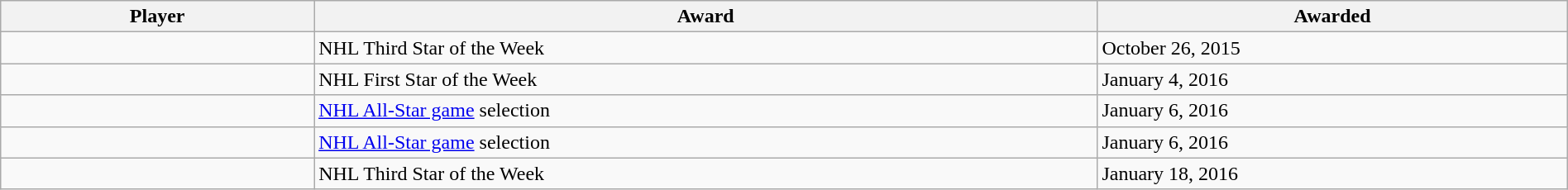<table class="wikitable sortable" style="width:100%;">
<tr>
<th style="width:20%;">Player</th>
<th style="width:50%;">Award</th>
<th style="width:30%;" data-sort-type="date">Awarded</th>
</tr>
<tr>
<td></td>
<td>NHL Third Star of the Week</td>
<td>October 26, 2015</td>
</tr>
<tr>
<td></td>
<td>NHL First Star of the Week</td>
<td>January 4, 2016</td>
</tr>
<tr>
<td></td>
<td><a href='#'>NHL All-Star game</a> selection</td>
<td>January 6, 2016</td>
</tr>
<tr>
<td></td>
<td><a href='#'>NHL All-Star game</a> selection</td>
<td>January 6, 2016</td>
</tr>
<tr>
<td></td>
<td>NHL Third Star of the Week</td>
<td>January 18, 2016</td>
</tr>
</table>
